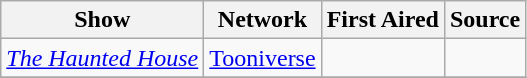<table class="wikitable sortable">
<tr>
<th scope="col">Show</th>
<th scope="col">Network</th>
<th scope="col">First Aired</th>
<th class="unsortable" scope="col">Source</th>
</tr>
<tr>
<td><em><a href='#'>The Haunted House</a></em></td>
<td><a href='#'>Tooniverse</a></td>
<td></td>
<td></td>
</tr>
<tr>
</tr>
</table>
